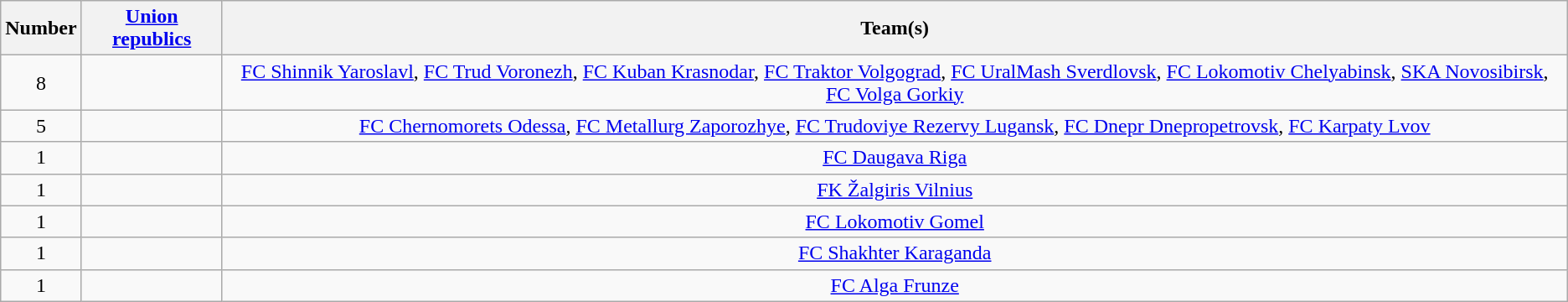<table class="wikitable" style="text-align:center">
<tr>
<th>Number</th>
<th><a href='#'>Union republics</a></th>
<th>Team(s)</th>
</tr>
<tr>
<td rowspan="1">8</td>
<td align="left"></td>
<td><a href='#'>FC Shinnik Yaroslavl</a>, <a href='#'>FC Trud Voronezh</a>, <a href='#'>FC Kuban Krasnodar</a>, <a href='#'>FC Traktor Volgograd</a>, <a href='#'>FC UralMash Sverdlovsk</a>, <a href='#'>FC Lokomotiv Chelyabinsk</a>, <a href='#'>SKA Novosibirsk</a>, <a href='#'>FC Volga Gorkiy</a></td>
</tr>
<tr>
<td rowspan="1">5</td>
<td align="left"></td>
<td><a href='#'>FC Chernomorets Odessa</a>, <a href='#'>FC Metallurg Zaporozhye</a>, <a href='#'>FC Trudoviye Rezervy Lugansk</a>, <a href='#'>FC Dnepr Dnepropetrovsk</a>, <a href='#'>FC Karpaty Lvov</a></td>
</tr>
<tr>
<td rowspan="1">1</td>
<td align="left"></td>
<td><a href='#'>FC Daugava Riga</a></td>
</tr>
<tr>
<td rowspan="1">1</td>
<td align="left"></td>
<td><a href='#'>FK Žalgiris Vilnius</a></td>
</tr>
<tr>
<td rowspan="1">1</td>
<td align="left"></td>
<td><a href='#'>FC Lokomotiv Gomel</a></td>
</tr>
<tr>
<td rowspan="1">1</td>
<td align="left"></td>
<td><a href='#'>FC Shakhter Karaganda</a></td>
</tr>
<tr>
<td rowspan="1">1</td>
<td align="left"></td>
<td><a href='#'>FC Alga Frunze</a></td>
</tr>
</table>
